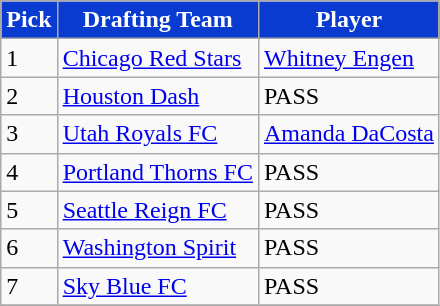<table class="wikitable sortable">
<tr>
<th style="background:#0A3BD1; color:#fff;" scope="col">Pick</th>
<th style="background:#0A3BD1; color:#fff;" scope="col">Drafting Team</th>
<th style="background:#0A3BD1; color:#fff;" scope="col">Player</th>
</tr>
<tr>
<td>1</td>
<td><a href='#'>Chicago Red Stars</a></td>
<td><a href='#'>Whitney Engen</a></td>
</tr>
<tr>
<td>2</td>
<td><a href='#'>Houston Dash</a></td>
<td>PASS</td>
</tr>
<tr>
<td>3</td>
<td><a href='#'>Utah Royals FC</a></td>
<td><a href='#'>Amanda DaCosta</a></td>
</tr>
<tr>
<td>4</td>
<td><a href='#'>Portland Thorns FC</a></td>
<td>PASS</td>
</tr>
<tr>
<td>5</td>
<td><a href='#'>Seattle Reign FC</a></td>
<td>PASS</td>
</tr>
<tr>
<td>6</td>
<td><a href='#'>Washington Spirit</a></td>
<td>PASS</td>
</tr>
<tr>
<td>7</td>
<td><a href='#'>Sky Blue FC</a></td>
<td>PASS</td>
</tr>
<tr>
</tr>
</table>
